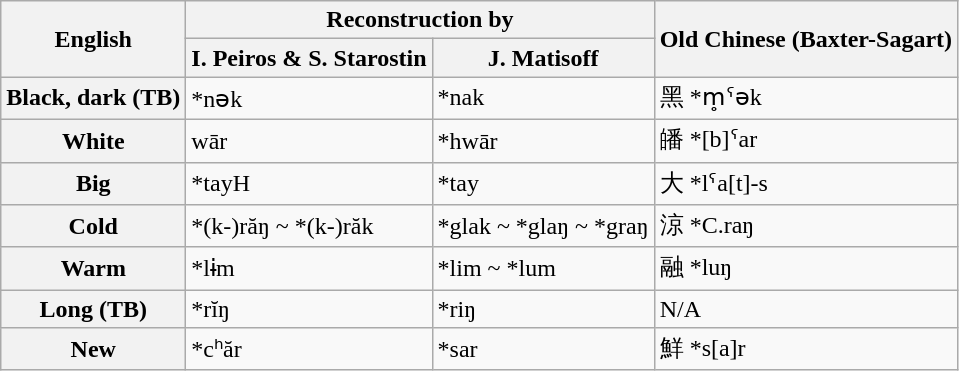<table class="wikitable">
<tr>
<th rowspan=2>English</th>
<th colspan=2>Reconstruction by</th>
<th rowspan=2>Old Chinese (Baxter-Sagart)</th>
</tr>
<tr>
<th>I. Peiros & S. Starostin</th>
<th>J. Matisoff</th>
</tr>
<tr>
<th>Black, dark (TB)</th>
<td>*nǝk</td>
<td>*nak</td>
<td>黑 *m̥ˤək</td>
</tr>
<tr>
<th>White</th>
<td>wār</td>
<td>*hwār</td>
<td>皤 *[b]ˤar</td>
</tr>
<tr>
<th>Big</th>
<td>*tayH</td>
<td>*tay</td>
<td>大 *lˤa[t]-s</td>
</tr>
<tr>
<th>Cold</th>
<td>*(k-)răŋ ~ *(k-)răk</td>
<td>*glak ~ *glaŋ ~ *graŋ</td>
<td>涼 *C.raŋ</td>
</tr>
<tr>
<th>Warm</th>
<td>*lɨm</td>
<td>*lim ~ *lum</td>
<td>融 *luŋ</td>
</tr>
<tr>
<th>Long (TB)</th>
<td>*rĭŋ</td>
<td>*riŋ</td>
<td>N/A</td>
</tr>
<tr>
<th>New</th>
<td>*cʰăr</td>
<td>*sar</td>
<td>鮮 *s[a]r</td>
</tr>
</table>
